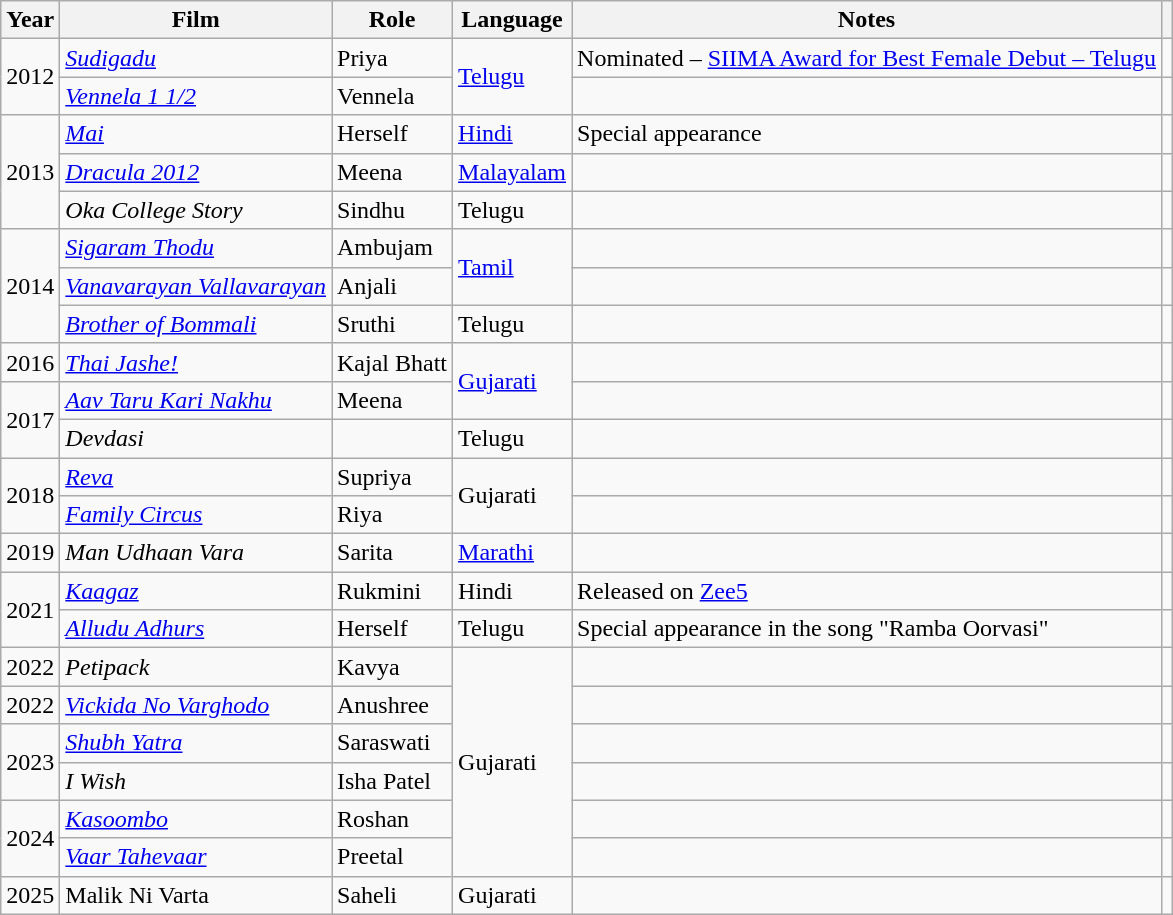<table class="wikitable plainrowheaders sortable">
<tr>
<th scope="col">Year</th>
<th scope="col">Film</th>
<th scope="col">Role</th>
<th scope="col">Language</th>
<th scope="col" class="unsortable">Notes</th>
<th scope="col" class="unsortable"></th>
</tr>
<tr>
<td rowspan="2">2012</td>
<td><em><a href='#'>Sudigadu</a></em></td>
<td>Priya</td>
<td rowspan="2"><a href='#'>Telugu</a></td>
<td>Nominated – <a href='#'>SIIMA Award for Best Female Debut – Telugu</a></td>
<td></td>
</tr>
<tr>
<td><em><a href='#'>Vennela 1 1/2</a></em></td>
<td>Vennela</td>
<td></td>
<td></td>
</tr>
<tr>
<td rowspan="3">2013</td>
<td><em><a href='#'>Mai</a></em></td>
<td>Herself</td>
<td><a href='#'>Hindi</a></td>
<td>Special appearance</td>
<td></td>
</tr>
<tr>
<td><em><a href='#'>Dracula 2012</a></em></td>
<td>Meena</td>
<td><a href='#'>Malayalam</a></td>
<td></td>
<td></td>
</tr>
<tr>
<td><em>Oka College Story </em></td>
<td>Sindhu</td>
<td>Telugu</td>
<td></td>
<td></td>
</tr>
<tr>
<td rowspan="3">2014</td>
<td><em><a href='#'>Sigaram Thodu</a></em></td>
<td>Ambujam</td>
<td rowspan="2"><a href='#'>Tamil</a></td>
<td></td>
<td></td>
</tr>
<tr>
<td><em><a href='#'>Vanavarayan Vallavarayan</a></em></td>
<td>Anjali</td>
<td></td>
<td></td>
</tr>
<tr>
<td><em><a href='#'>Brother of Bommali</a></em></td>
<td>Sruthi</td>
<td>Telugu</td>
<td></td>
<td></td>
</tr>
<tr>
<td>2016</td>
<td><em><a href='#'>Thai Jashe!</a></em></td>
<td>Kajal Bhatt</td>
<td rowspan="2"><a href='#'>Gujarati</a></td>
<td></td>
<td></td>
</tr>
<tr>
<td rowspan="2">2017</td>
<td><em><a href='#'>Aav Taru Kari Nakhu</a></em></td>
<td>Meena</td>
<td></td>
<td></td>
</tr>
<tr>
<td><em>Devdasi</em></td>
<td></td>
<td>Telugu</td>
<td></td>
<td></td>
</tr>
<tr>
<td rowspan="2">2018</td>
<td><em><a href='#'>Reva</a></em></td>
<td>Supriya</td>
<td rowspan="2">Gujarati</td>
<td></td>
<td></td>
</tr>
<tr>
<td><em><a href='#'>Family Circus</a></em></td>
<td>Riya</td>
<td></td>
<td></td>
</tr>
<tr>
<td>2019</td>
<td><em>Man Udhaan Vara</em></td>
<td>Sarita</td>
<td><a href='#'>Marathi</a></td>
<td></td>
<td></td>
</tr>
<tr>
<td rowspan="2">2021</td>
<td><em><a href='#'>Kaagaz</a></em></td>
<td>Rukmini</td>
<td>Hindi</td>
<td>Released on <a href='#'>Zee5</a></td>
<td></td>
</tr>
<tr>
<td><em><a href='#'>Alludu Adhurs</a></em></td>
<td>Herself</td>
<td>Telugu</td>
<td>Special appearance in the song "Ramba Oorvasi"</td>
<td></td>
</tr>
<tr>
<td>2022</td>
<td><em>Petipack</em></td>
<td>Kavya</td>
<td rowspan="6">Gujarati</td>
<td></td>
<td></td>
</tr>
<tr>
<td>2022</td>
<td><em><a href='#'>Vickida No Varghodo</a> </em></td>
<td>Anushree</td>
<td></td>
<td></td>
</tr>
<tr>
<td rowspan="2">2023</td>
<td><em><a href='#'>Shubh Yatra</a></em></td>
<td>Saraswati</td>
<td></td>
<td></td>
</tr>
<tr>
<td><em>I Wish</em></td>
<td>Isha Patel</td>
<td></td>
<td></td>
</tr>
<tr>
<td rowspan="2">2024</td>
<td><em><a href='#'>Kasoombo</a></em></td>
<td>Roshan</td>
<td></td>
<td></td>
</tr>
<tr>
<td><em><a href='#'>Vaar Tahevaar</a></em></td>
<td>Preetal</td>
<td></td>
<td></td>
</tr>
<tr>
<td>2025</td>
<td>Malik Ni Varta</td>
<td>Saheli</td>
<td>Gujarati</td>
<td></td>
<td></td>
</tr>
</table>
